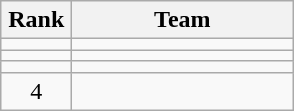<table class="wikitable" style="text-align: center;">
<tr>
<th width=40>Rank</th>
<th width=140>Team</th>
</tr>
<tr align=center>
<td></td>
<td style="text-align:left;"></td>
</tr>
<tr align=center>
<td></td>
<td style="text-align:left;"></td>
</tr>
<tr align=center>
<td></td>
<td style="text-align:left;"></td>
</tr>
<tr align=center>
<td>4</td>
<td style="text-align:left;"></td>
</tr>
</table>
